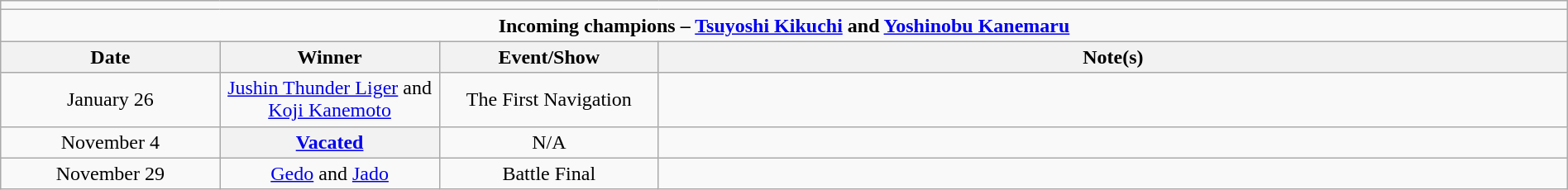<table class="wikitable" style="text-align:center; width:100%;">
<tr>
<td colspan="5"></td>
</tr>
<tr>
<td colspan="5"><strong>Incoming champions – <a href='#'>Tsuyoshi Kikuchi</a> and <a href='#'>Yoshinobu Kanemaru</a></strong></td>
</tr>
<tr>
<th width=14%>Date</th>
<th width=14%>Winner</th>
<th width=14%>Event/Show</th>
<th width=58%>Note(s)</th>
</tr>
<tr>
<td>January 26</td>
<td><a href='#'>Jushin Thunder Liger</a> and <a href='#'>Koji Kanemoto</a></td>
<td>The First Navigation</td>
<td align="left"></td>
</tr>
<tr>
<td>November 4</td>
<th><a href='#'>Vacated</a></th>
<td>N/A</td>
<td align="left"></td>
</tr>
<tr>
<td>November 29</td>
<td><a href='#'>Gedo</a> and <a href='#'>Jado</a></td>
<td>Battle Final</td>
<td align="left"></td>
</tr>
</table>
